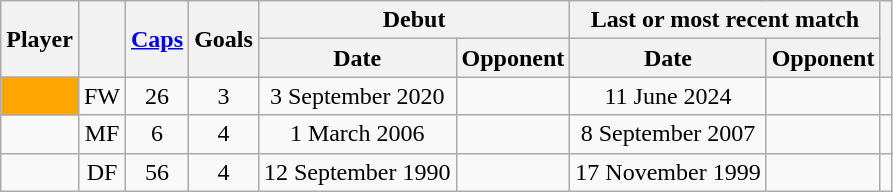<table class="wikitable sortable" style="text-align: center;">
<tr>
<th scope=col rowspan=2>Player</th>
<th scope=col rowspan=2></th>
<th scope=col rowspan=2><a href='#'>Caps</a></th>
<th scope=col rowspan=2>Goals</th>
<th scope=col colspan=2>Debut</th>
<th scope=col colspan=2>Last or most recent match</th>
<th scope=col rowspan=2 class=unsortable></th>
</tr>
<tr class=unsortable>
<th scope=col>Date</th>
<th scope=col>Opponent</th>
<th scope=col>Date</th>
<th scope=col>Opponent</th>
</tr>
<tr>
<td bgcolor=orange></td>
<td>FW</td>
<td>26</td>
<td>3</td>
<td>3 September 2020</td>
<td align=left></td>
<td>11 June 2024</td>
<td align=left></td>
<td></td>
</tr>
<tr>
<td></td>
<td>MF</td>
<td>6</td>
<td>4</td>
<td>1 March 2006</td>
<td align=left></td>
<td>8 September 2007</td>
<td align=left></td>
<td></td>
</tr>
<tr>
<td></td>
<td>DF</td>
<td>56</td>
<td>4</td>
<td>12 September 1990</td>
<td align=left></td>
<td>17 November 1999</td>
<td align=left></td>
<td></td>
</tr>
</table>
